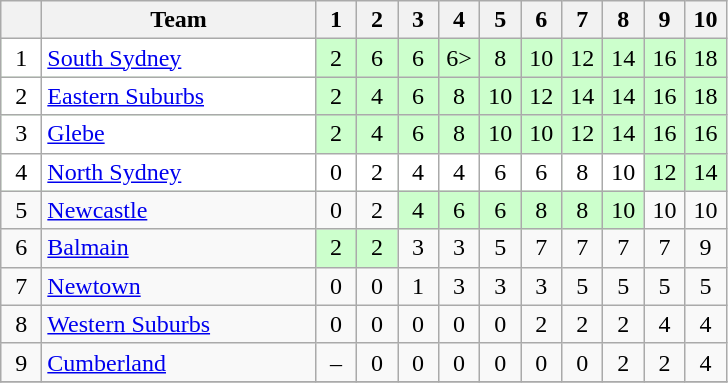<table class="wikitable" style="text-align:center;">
<tr>
<th width=20 abbr="Position"></th>
<th width=175>Team</th>
<th width=20 abbr="Round 1">1</th>
<th width=20 abbr="Round 2">2</th>
<th width=20 abbr="Round 3">3</th>
<th width=20 abbr="Round 4">4</th>
<th width=20 abbr="Round 5">5</th>
<th width=20 abbr="Round 6">6</th>
<th width=20 abbr="Round 7">7</th>
<th width=20 abbr="Round 8">8</th>
<th width=20 abbr="Round 9">9</th>
<th width=20 abbr="Round 10">10</th>
</tr>
<tr style="background: #ccffcc;">
<td style="background: #ffffff;">1</td>
<td style="text-align:left; background: #ffffff;"> <a href='#'>South Sydney</a></td>
<td style="background: #ccffcc;">2</td>
<td>6</td>
<td>6</td>
<td>6></td>
<td>8</td>
<td>10</td>
<td>12</td>
<td>14</td>
<td>16</td>
<td>18</td>
</tr>
<tr style="background: #ccffcc;">
<td style="background: #ffffff;">2</td>
<td style="text-align:left; background: #ffffff;"> <a href='#'>Eastern Suburbs</a></td>
<td style="background: #ccffcc;">2</td>
<td>4</td>
<td>6</td>
<td>8</td>
<td>10</td>
<td>12</td>
<td>14</td>
<td>14</td>
<td>16</td>
<td>18</td>
</tr>
<tr style="background: #ccffcc;">
<td style="background: #ffffff;">3</td>
<td style="text-align:left; background: #ffffff;"> <a href='#'>Glebe</a></td>
<td style="background: #ccffcc;">2</td>
<td>4</td>
<td>6</td>
<td>8</td>
<td>10</td>
<td>10</td>
<td>12</td>
<td>14</td>
<td>16</td>
<td>16</td>
</tr>
<tr style="background: #ccffcc;">
<td style="background: #ffffff;">4</td>
<td style="text-align:left; background: #ffffff;"> <a href='#'>North Sydney</a></td>
<td style="background: #ffffff;">0</td>
<td style="background: #ffffff;">2</td>
<td style="background: #ffffff;">4</td>
<td style="background: #ffffff;">4</td>
<td style="background: #ffffff;">6</td>
<td style="background: #ffffff;">6</td>
<td style="background: #ffffff;">8</td>
<td style="background: #ffffff;">10</td>
<td>12</td>
<td>14</td>
</tr>
<tr>
<td>5</td>
<td style="text-align:left;"> <a href='#'>Newcastle</a></td>
<td>0</td>
<td>2</td>
<td style="background: #ccffcc;">4</td>
<td style="background: #ccffcc;">6</td>
<td style="background: #ccffcc;">6</td>
<td style="background: #ccffcc;">8</td>
<td style="background: #ccffcc;">8</td>
<td style="background: #ccffcc;">10</td>
<td>10</td>
<td>10</td>
</tr>
<tr>
<td>6</td>
<td style="text-align:left;"> <a href='#'>Balmain</a></td>
<td style="background: #ccffcc;">2</td>
<td style="background: #ccffcc;">2</td>
<td>3</td>
<td>3</td>
<td>5</td>
<td>7</td>
<td>7</td>
<td>7</td>
<td>7</td>
<td>9</td>
</tr>
<tr>
<td>7</td>
<td style="text-align:left;"> <a href='#'>Newtown</a></td>
<td>0</td>
<td>0</td>
<td>1</td>
<td>3</td>
<td>3</td>
<td>3</td>
<td>5</td>
<td>5</td>
<td>5</td>
<td>5</td>
</tr>
<tr>
<td>8</td>
<td style="text-align:left;"> <a href='#'>Western Suburbs</a></td>
<td>0</td>
<td>0</td>
<td>0</td>
<td>0</td>
<td>0</td>
<td>2</td>
<td>2</td>
<td>2</td>
<td>4</td>
<td>4</td>
</tr>
<tr>
<td>9</td>
<td style="text-align:left;"> <a href='#'>Cumberland</a></td>
<td>–</td>
<td>0</td>
<td>0</td>
<td>0</td>
<td>0</td>
<td>0</td>
<td>0</td>
<td>2</td>
<td>2</td>
<td>4</td>
</tr>
<tr>
</tr>
</table>
